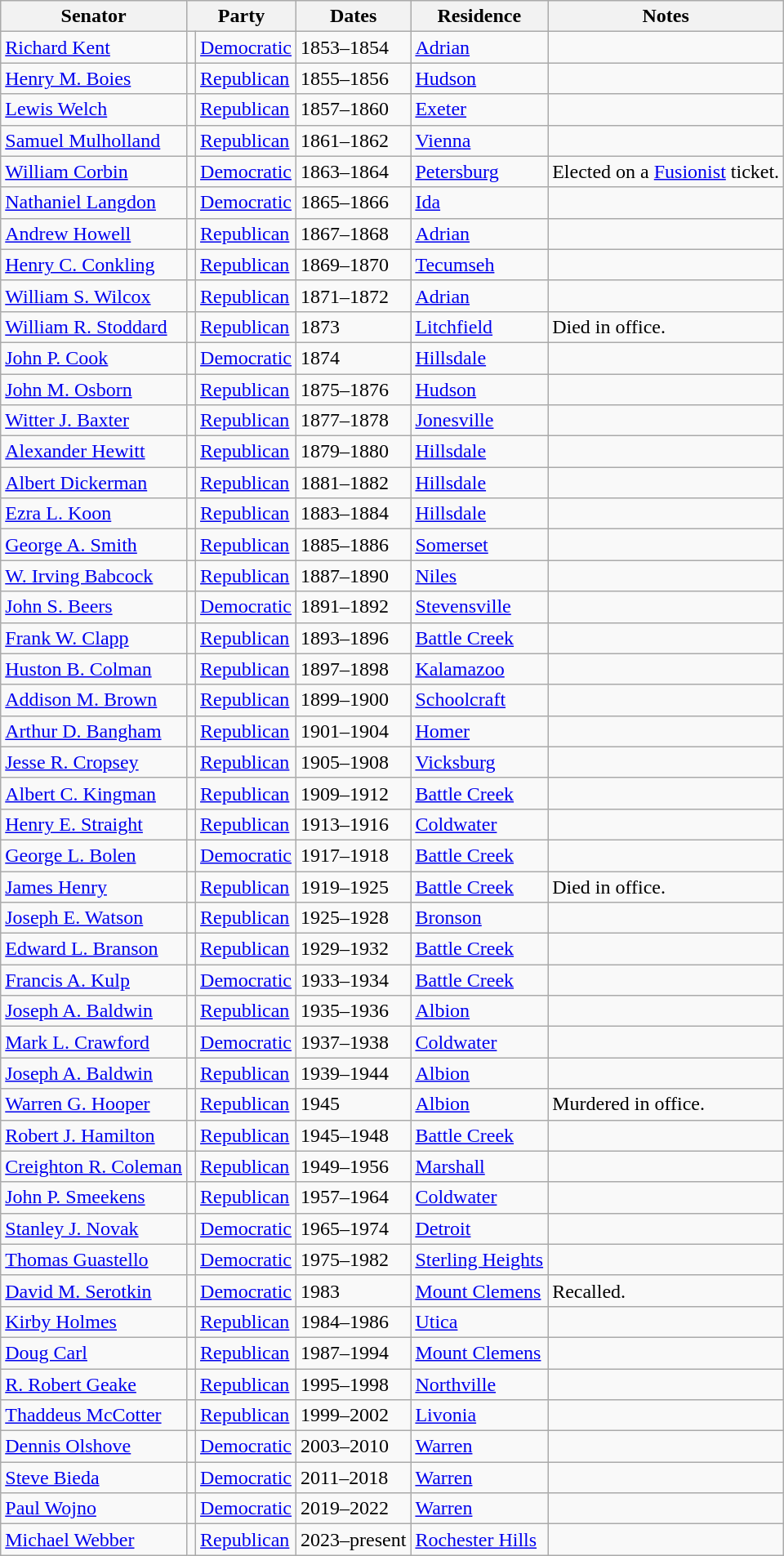<table class=wikitable>
<tr valign=bottom>
<th>Senator</th>
<th colspan="2">Party</th>
<th>Dates</th>
<th>Residence</th>
<th>Notes</th>
</tr>
<tr>
<td><a href='#'>Richard Kent</a></td>
<td bgcolor=></td>
<td><a href='#'>Democratic</a></td>
<td>1853–1854</td>
<td><a href='#'>Adrian</a></td>
<td></td>
</tr>
<tr>
<td><a href='#'>Henry M. Boies</a></td>
<td bgcolor=></td>
<td><a href='#'>Republican</a></td>
<td>1855–1856</td>
<td><a href='#'>Hudson</a></td>
<td></td>
</tr>
<tr>
<td><a href='#'>Lewis Welch</a></td>
<td bgcolor=></td>
<td><a href='#'>Republican</a></td>
<td>1857–1860</td>
<td><a href='#'>Exeter</a></td>
<td></td>
</tr>
<tr>
<td><a href='#'>Samuel Mulholland</a></td>
<td bgcolor=></td>
<td><a href='#'>Republican</a></td>
<td>1861–1862</td>
<td><a href='#'>Vienna</a></td>
<td></td>
</tr>
<tr>
<td><a href='#'>William Corbin</a></td>
<td bgcolor=></td>
<td><a href='#'>Democratic</a></td>
<td>1863–1864</td>
<td><a href='#'>Petersburg</a></td>
<td>Elected on a <a href='#'>Fusionist</a> ticket.</td>
</tr>
<tr>
<td><a href='#'>Nathaniel Langdon</a></td>
<td bgcolor=></td>
<td><a href='#'>Democratic</a></td>
<td>1865–1866</td>
<td><a href='#'>Ida</a></td>
<td></td>
</tr>
<tr>
<td><a href='#'>Andrew Howell</a></td>
<td bgcolor=></td>
<td><a href='#'>Republican</a></td>
<td>1867–1868</td>
<td><a href='#'>Adrian</a></td>
<td></td>
</tr>
<tr>
<td><a href='#'>Henry C. Conkling</a></td>
<td bgcolor=></td>
<td><a href='#'>Republican</a></td>
<td>1869–1870</td>
<td><a href='#'>Tecumseh</a></td>
<td></td>
</tr>
<tr>
<td><a href='#'>William S. Wilcox</a></td>
<td bgcolor=></td>
<td><a href='#'>Republican</a></td>
<td>1871–1872</td>
<td><a href='#'>Adrian</a></td>
<td></td>
</tr>
<tr>
<td><a href='#'>William R. Stoddard</a></td>
<td bgcolor=></td>
<td><a href='#'>Republican</a></td>
<td>1873</td>
<td><a href='#'>Litchfield</a></td>
<td>Died in office.</td>
</tr>
<tr>
<td><a href='#'>John P. Cook</a></td>
<td bgcolor=></td>
<td><a href='#'>Democratic</a></td>
<td>1874</td>
<td><a href='#'>Hillsdale</a></td>
<td></td>
</tr>
<tr>
<td><a href='#'>John M. Osborn</a></td>
<td bgcolor=></td>
<td><a href='#'>Republican</a></td>
<td>1875–1876</td>
<td><a href='#'>Hudson</a></td>
<td></td>
</tr>
<tr>
<td><a href='#'>Witter J. Baxter</a></td>
<td bgcolor=></td>
<td><a href='#'>Republican</a></td>
<td>1877–1878</td>
<td><a href='#'>Jonesville</a></td>
<td></td>
</tr>
<tr>
<td><a href='#'>Alexander Hewitt</a></td>
<td bgcolor=></td>
<td><a href='#'>Republican</a></td>
<td>1879–1880</td>
<td><a href='#'>Hillsdale</a></td>
<td></td>
</tr>
<tr>
<td><a href='#'>Albert Dickerman</a></td>
<td bgcolor=></td>
<td><a href='#'>Republican</a></td>
<td>1881–1882</td>
<td><a href='#'>Hillsdale</a></td>
<td></td>
</tr>
<tr>
<td><a href='#'>Ezra L. Koon</a></td>
<td bgcolor=></td>
<td><a href='#'>Republican</a></td>
<td>1883–1884</td>
<td><a href='#'>Hillsdale</a></td>
<td></td>
</tr>
<tr>
<td><a href='#'>George A. Smith</a></td>
<td bgcolor=></td>
<td><a href='#'>Republican</a></td>
<td>1885–1886</td>
<td><a href='#'>Somerset</a></td>
<td></td>
</tr>
<tr>
<td><a href='#'>W. Irving Babcock</a></td>
<td bgcolor=></td>
<td><a href='#'>Republican</a></td>
<td>1887–1890</td>
<td><a href='#'>Niles</a></td>
<td></td>
</tr>
<tr>
<td><a href='#'>John S. Beers</a></td>
<td bgcolor=></td>
<td><a href='#'>Democratic</a></td>
<td>1891–1892</td>
<td><a href='#'>Stevensville</a></td>
<td></td>
</tr>
<tr>
<td><a href='#'>Frank W. Clapp</a></td>
<td bgcolor=></td>
<td><a href='#'>Republican</a></td>
<td>1893–1896</td>
<td><a href='#'>Battle Creek</a></td>
<td></td>
</tr>
<tr>
<td><a href='#'>Huston B. Colman</a></td>
<td bgcolor=></td>
<td><a href='#'>Republican</a></td>
<td>1897–1898</td>
<td><a href='#'>Kalamazoo</a></td>
<td></td>
</tr>
<tr>
<td><a href='#'>Addison M. Brown</a></td>
<td bgcolor=></td>
<td><a href='#'>Republican</a></td>
<td>1899–1900</td>
<td><a href='#'>Schoolcraft</a></td>
<td></td>
</tr>
<tr>
<td><a href='#'>Arthur D. Bangham</a></td>
<td bgcolor=></td>
<td><a href='#'>Republican</a></td>
<td>1901–1904</td>
<td><a href='#'>Homer</a></td>
<td></td>
</tr>
<tr>
<td><a href='#'>Jesse R. Cropsey</a></td>
<td bgcolor=></td>
<td><a href='#'>Republican</a></td>
<td>1905–1908</td>
<td><a href='#'>Vicksburg</a></td>
<td></td>
</tr>
<tr>
<td><a href='#'>Albert C. Kingman</a></td>
<td bgcolor=></td>
<td><a href='#'>Republican</a></td>
<td>1909–1912</td>
<td><a href='#'>Battle Creek</a></td>
<td></td>
</tr>
<tr>
<td><a href='#'>Henry E. Straight</a></td>
<td bgcolor=></td>
<td><a href='#'>Republican</a></td>
<td>1913–1916</td>
<td><a href='#'>Coldwater</a></td>
<td></td>
</tr>
<tr>
<td><a href='#'>George L. Bolen</a></td>
<td bgcolor=></td>
<td><a href='#'>Democratic</a></td>
<td>1917–1918</td>
<td><a href='#'>Battle Creek</a></td>
<td></td>
</tr>
<tr>
<td><a href='#'>James Henry</a></td>
<td bgcolor=></td>
<td><a href='#'>Republican</a></td>
<td>1919–1925</td>
<td><a href='#'>Battle Creek</a></td>
<td>Died in office.</td>
</tr>
<tr>
<td><a href='#'>Joseph E. Watson</a></td>
<td bgcolor=></td>
<td><a href='#'>Republican</a></td>
<td>1925–1928</td>
<td><a href='#'>Bronson</a></td>
<td></td>
</tr>
<tr>
<td><a href='#'>Edward L. Branson</a></td>
<td bgcolor=></td>
<td><a href='#'>Republican</a></td>
<td>1929–1932</td>
<td><a href='#'>Battle Creek</a></td>
<td></td>
</tr>
<tr>
<td><a href='#'>Francis A. Kulp</a></td>
<td bgcolor=></td>
<td><a href='#'>Democratic</a></td>
<td>1933–1934</td>
<td><a href='#'>Battle Creek</a></td>
<td></td>
</tr>
<tr>
<td><a href='#'>Joseph A. Baldwin</a></td>
<td bgcolor=></td>
<td><a href='#'>Republican</a></td>
<td>1935–1936</td>
<td><a href='#'>Albion</a></td>
<td></td>
</tr>
<tr>
<td><a href='#'>Mark L. Crawford</a></td>
<td bgcolor=></td>
<td><a href='#'>Democratic</a></td>
<td>1937–1938</td>
<td><a href='#'>Coldwater</a></td>
<td></td>
</tr>
<tr>
<td><a href='#'>Joseph A. Baldwin</a></td>
<td bgcolor=></td>
<td><a href='#'>Republican</a></td>
<td>1939–1944</td>
<td><a href='#'>Albion</a></td>
<td></td>
</tr>
<tr>
<td><a href='#'>Warren G. Hooper</a></td>
<td bgcolor=></td>
<td><a href='#'>Republican</a></td>
<td>1945</td>
<td><a href='#'>Albion</a></td>
<td>Murdered in office.</td>
</tr>
<tr>
<td><a href='#'>Robert J. Hamilton</a></td>
<td bgcolor=></td>
<td><a href='#'>Republican</a></td>
<td>1945–1948</td>
<td><a href='#'>Battle Creek</a></td>
<td></td>
</tr>
<tr>
<td><a href='#'>Creighton R. Coleman</a></td>
<td bgcolor=></td>
<td><a href='#'>Republican</a></td>
<td>1949–1956</td>
<td><a href='#'>Marshall</a></td>
<td></td>
</tr>
<tr>
<td><a href='#'>John P. Smeekens</a></td>
<td bgcolor=></td>
<td><a href='#'>Republican</a></td>
<td>1957–1964</td>
<td><a href='#'>Coldwater</a></td>
<td></td>
</tr>
<tr>
<td><a href='#'>Stanley J. Novak</a></td>
<td bgcolor=></td>
<td><a href='#'>Democratic</a></td>
<td>1965–1974</td>
<td><a href='#'>Detroit</a></td>
<td></td>
</tr>
<tr>
<td><a href='#'>Thomas Guastello</a></td>
<td bgcolor=></td>
<td><a href='#'>Democratic</a></td>
<td>1975–1982</td>
<td><a href='#'>Sterling Heights</a></td>
<td></td>
</tr>
<tr>
<td><a href='#'>David M. Serotkin</a></td>
<td bgcolor=></td>
<td><a href='#'>Democratic</a></td>
<td>1983</td>
<td><a href='#'>Mount Clemens</a></td>
<td>Recalled.</td>
</tr>
<tr>
<td><a href='#'>Kirby Holmes</a></td>
<td bgcolor=></td>
<td><a href='#'>Republican</a></td>
<td>1984–1986</td>
<td><a href='#'>Utica</a></td>
<td></td>
</tr>
<tr>
<td><a href='#'>Doug Carl</a></td>
<td bgcolor=></td>
<td><a href='#'>Republican</a></td>
<td>1987–1994</td>
<td><a href='#'>Mount Clemens</a></td>
<td></td>
</tr>
<tr>
<td><a href='#'>R. Robert Geake</a></td>
<td bgcolor=></td>
<td><a href='#'>Republican</a></td>
<td>1995–1998</td>
<td><a href='#'>Northville</a></td>
<td></td>
</tr>
<tr>
<td><a href='#'>Thaddeus McCotter</a></td>
<td bgcolor=></td>
<td><a href='#'>Republican</a></td>
<td>1999–2002</td>
<td><a href='#'>Livonia</a></td>
<td></td>
</tr>
<tr>
<td><a href='#'>Dennis Olshove</a></td>
<td bgcolor=></td>
<td><a href='#'>Democratic</a></td>
<td>2003–2010</td>
<td><a href='#'>Warren</a></td>
<td></td>
</tr>
<tr>
<td><a href='#'>Steve Bieda</a></td>
<td bgcolor=></td>
<td><a href='#'>Democratic</a></td>
<td>2011–2018</td>
<td><a href='#'>Warren</a></td>
<td></td>
</tr>
<tr>
<td><a href='#'>Paul Wojno</a></td>
<td bgcolor=></td>
<td><a href='#'>Democratic</a></td>
<td>2019–2022</td>
<td><a href='#'>Warren</a></td>
<td></td>
</tr>
<tr>
<td><a href='#'>Michael Webber</a></td>
<td bgcolor=></td>
<td><a href='#'>Republican</a></td>
<td>2023–present</td>
<td><a href='#'>Rochester Hills</a></td>
<td></td>
</tr>
</table>
